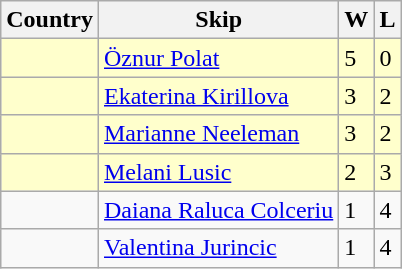<table class=wikitable>
<tr>
<th>Country</th>
<th>Skip</th>
<th>W</th>
<th>L</th>
</tr>
<tr bgcolor=#ffffcc>
<td></td>
<td><a href='#'>Öznur Polat</a></td>
<td>5</td>
<td>0</td>
</tr>
<tr bgcolor=#ffffcc>
<td></td>
<td><a href='#'>Ekaterina Kirillova</a></td>
<td>3</td>
<td>2</td>
</tr>
<tr bgcolor=#ffffcc>
<td></td>
<td><a href='#'>Marianne Neeleman</a></td>
<td>3</td>
<td>2</td>
</tr>
<tr bgcolor=#ffffcc>
<td></td>
<td><a href='#'>Melani Lusic</a></td>
<td>2</td>
<td>3</td>
</tr>
<tr>
<td></td>
<td><a href='#'>Daiana Raluca Colceriu</a></td>
<td>1</td>
<td>4</td>
</tr>
<tr>
<td></td>
<td><a href='#'>Valentina Jurincic</a></td>
<td>1</td>
<td>4</td>
</tr>
</table>
